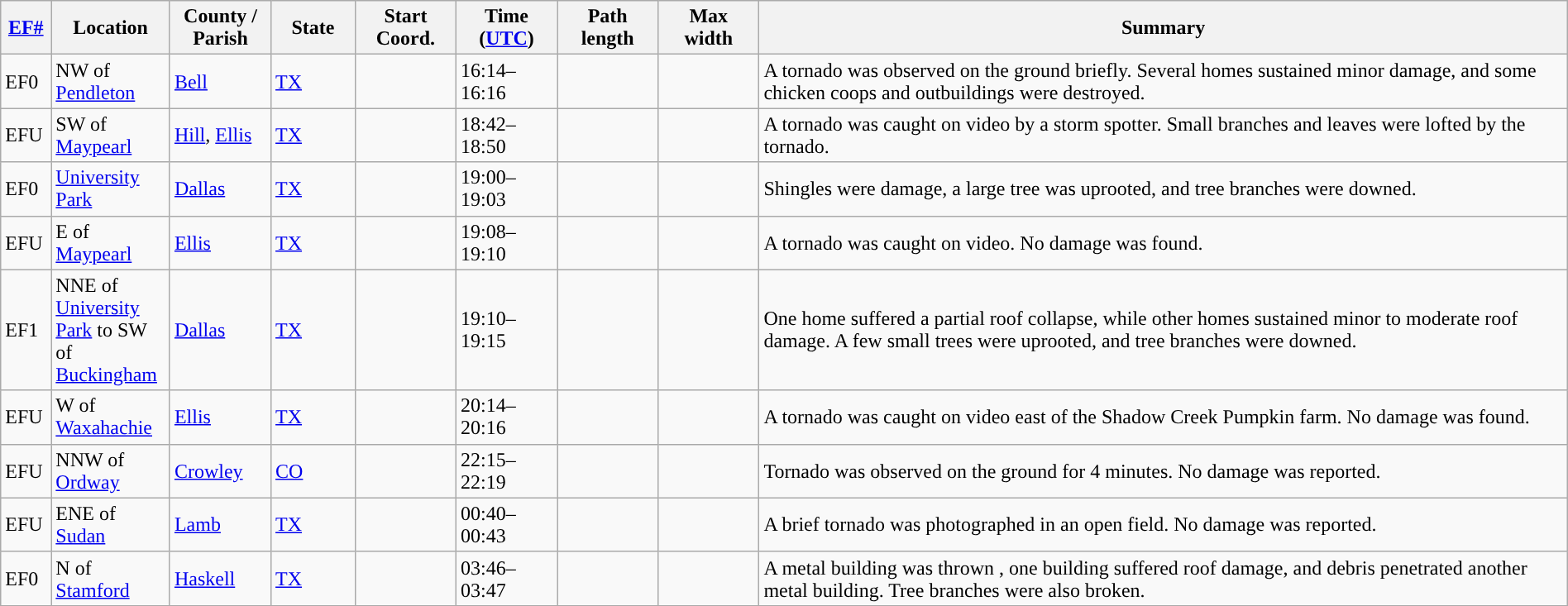<table class="wikitable sortable" style="width:100%;">
<tr>
<th scope="col"  style="width:3%; text-align:center;"><a href='#'>EF#</a></th>
<th scope="col"  style="width:7%; text-align:center;" class="unsortable">Location</th>
<th scope="col"  style="width:6%; text-align:center;" class="unsortable">County / Parish</th>
<th scope="col"  style="width:5%; text-align:center;">State</th>
<th scope="col"  style="width:6%; text-align:center;">Start Coord.</th>
<th scope="col"  style="width:6%; text-align:center;">Time (<a href='#'>UTC</a>)</th>
<th scope="col"  style="width:6%; text-align:center;">Path length</th>
<th scope="col"  style="width:6%; text-align:center;">Max width</th>
<th scope="col" class="unsortable" style="width:48%; text-align:center;">Summary</th>
</tr>
<tr>
<td>EF0</td>
<td>NW of <a href='#'>Pendleton</a></td>
<td><a href='#'>Bell</a></td>
<td><a href='#'>TX</a></td>
<td></td>
<td>16:14–16:16</td>
<td></td>
<td></td>
<td>A tornado was observed on the ground briefly. Several homes sustained minor damage, and some chicken coops and outbuildings were destroyed.</td>
</tr>
<tr>
<td>EFU</td>
<td>SW of <a href='#'>Maypearl</a></td>
<td><a href='#'>Hill</a>, <a href='#'>Ellis</a></td>
<td><a href='#'>TX</a></td>
<td></td>
<td>18:42–18:50</td>
<td></td>
<td></td>
<td>A tornado was caught on video by a storm spotter. Small branches and leaves were lofted by the tornado.</td>
</tr>
<tr>
<td>EF0</td>
<td><a href='#'>University Park</a></td>
<td><a href='#'>Dallas</a></td>
<td><a href='#'>TX</a></td>
<td></td>
<td>19:00–19:03</td>
<td></td>
<td></td>
<td>Shingles were damage, a large tree was uprooted, and tree branches were downed.</td>
</tr>
<tr>
<td>EFU</td>
<td>E of <a href='#'>Maypearl</a></td>
<td><a href='#'>Ellis</a></td>
<td><a href='#'>TX</a></td>
<td></td>
<td>19:08–19:10</td>
<td></td>
<td></td>
<td>A tornado was caught on video. No damage was found.</td>
</tr>
<tr>
<td>EF1</td>
<td>NNE of <a href='#'>University Park</a> to SW of <a href='#'>Buckingham</a></td>
<td><a href='#'>Dallas</a></td>
<td><a href='#'>TX</a></td>
<td></td>
<td>19:10–19:15</td>
<td></td>
<td></td>
<td>One home suffered a partial roof collapse, while other homes sustained minor to moderate roof damage. A few small trees were uprooted, and tree branches were downed.</td>
</tr>
<tr>
<td>EFU</td>
<td>W of <a href='#'>Waxahachie</a></td>
<td><a href='#'>Ellis</a></td>
<td><a href='#'>TX</a></td>
<td></td>
<td>20:14–20:16</td>
<td></td>
<td></td>
<td>A tornado was caught on video east of the Shadow Creek Pumpkin farm. No damage was found.</td>
</tr>
<tr>
<td>EFU</td>
<td>NNW of <a href='#'>Ordway</a></td>
<td><a href='#'>Crowley</a></td>
<td><a href='#'>CO</a></td>
<td></td>
<td>22:15–22:19</td>
<td></td>
<td></td>
<td>Tornado was observed on the ground for 4 minutes. No damage was reported.</td>
</tr>
<tr>
<td>EFU</td>
<td>ENE of <a href='#'>Sudan</a></td>
<td><a href='#'>Lamb</a></td>
<td><a href='#'>TX</a></td>
<td></td>
<td>00:40–00:43</td>
<td></td>
<td></td>
<td>A brief tornado was photographed in an open field. No damage was reported.</td>
</tr>
<tr>
<td>EF0</td>
<td>N of <a href='#'>Stamford</a></td>
<td><a href='#'>Haskell</a></td>
<td><a href='#'>TX</a></td>
<td></td>
<td>03:46–03:47</td>
<td></td>
<td></td>
<td>A metal building was thrown , one building suffered roof damage, and debris penetrated another metal building. Tree branches were also broken.</td>
</tr>
<tr>
</tr>
</table>
